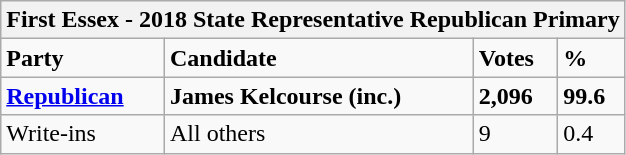<table class="wikitable">
<tr>
<th colspan="4">First Essex - 2018 State Representative Republican Primary</th>
</tr>
<tr>
<td><strong>Party</strong></td>
<td><strong>Candidate</strong></td>
<td><strong>Votes</strong></td>
<td><strong>%</strong></td>
</tr>
<tr>
<td><strong><a href='#'>Republican</a></strong></td>
<td><strong>James Kelcourse (inc.)</strong></td>
<td><strong>2,096</strong></td>
<td><strong>99.6</strong></td>
</tr>
<tr>
<td>Write-ins</td>
<td>All others</td>
<td>9</td>
<td>0.4</td>
</tr>
</table>
